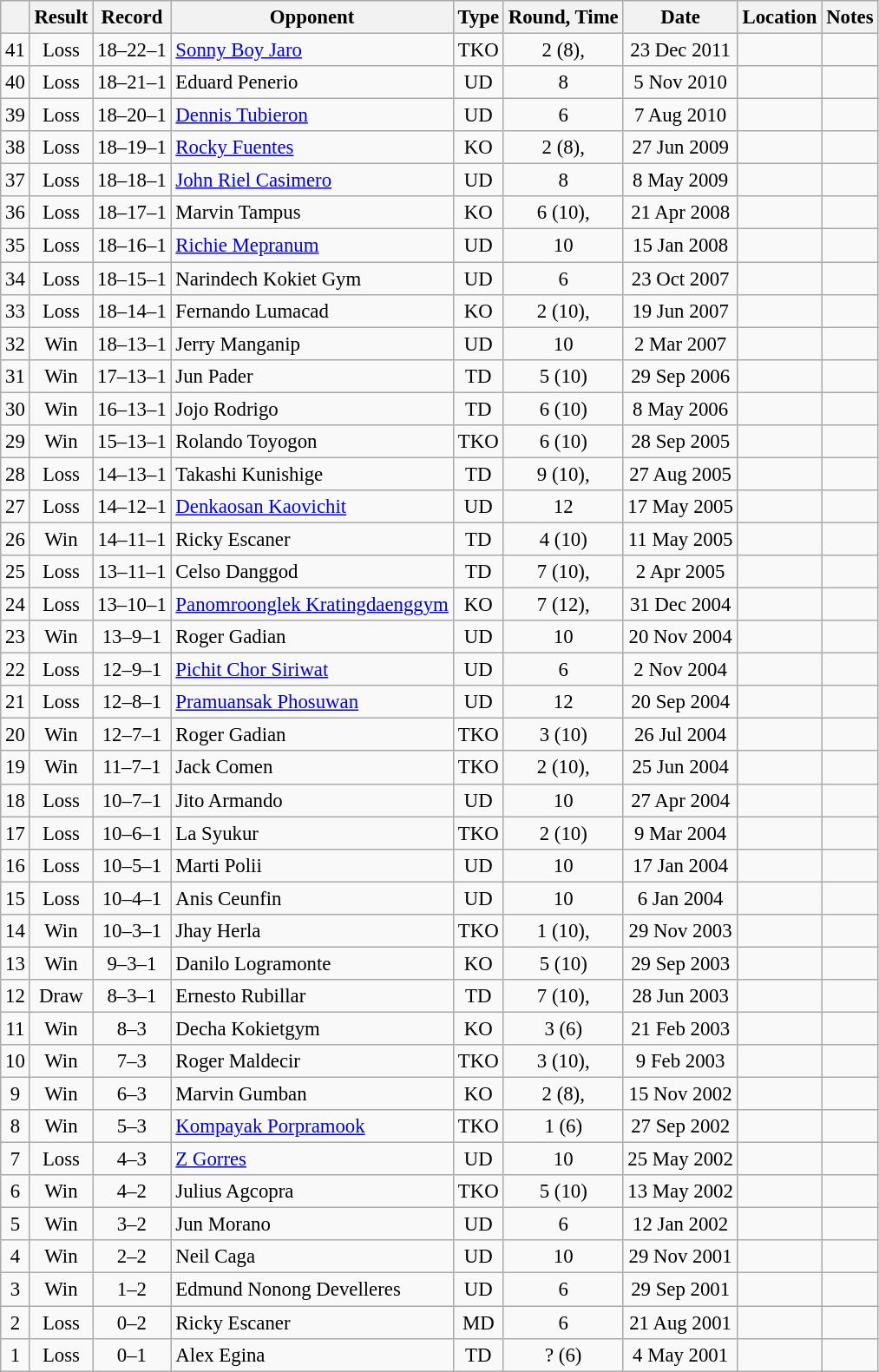<table class="wikitable" style="text-align:center; font-size:95%">
<tr>
<th></th>
<th>Result</th>
<th>Record</th>
<th>Opponent</th>
<th>Type</th>
<th>Round, Time</th>
<th>Date</th>
<th>Location</th>
<th>Notes</th>
</tr>
<tr>
<td>41</td>
<td>Loss</td>
<td>18–22–1</td>
<td align=left><a href='#'>Sonny Boy Jaro</a></td>
<td>TKO</td>
<td>2 (8), </td>
<td>23 Dec 2011</td>
<td align=left></td>
<td></td>
</tr>
<tr>
<td>40</td>
<td>Loss</td>
<td>18–21–1</td>
<td align=left>Eduard Penerio</td>
<td>UD</td>
<td>8</td>
<td>5 Nov 2010</td>
<td align=left></td>
<td></td>
</tr>
<tr>
<td>39</td>
<td>Loss</td>
<td>18–20–1</td>
<td align=left><a href='#'>Dennis Tubieron</a></td>
<td>UD</td>
<td>6</td>
<td>7 Aug 2010</td>
<td align=left></td>
<td></td>
</tr>
<tr>
<td>38</td>
<td>Loss</td>
<td>18–19–1</td>
<td align=left><a href='#'>Rocky Fuentes</a></td>
<td>KO</td>
<td>2 (8), </td>
<td>27 Jun 2009</td>
<td align=left></td>
<td></td>
</tr>
<tr>
<td>37</td>
<td>Loss</td>
<td>18–18–1</td>
<td align=left><a href='#'>John Riel Casimero</a></td>
<td>UD</td>
<td>8</td>
<td>8 May 2009</td>
<td align=left></td>
<td></td>
</tr>
<tr>
<td>36</td>
<td>Loss</td>
<td>18–17–1</td>
<td align=left>Marvin Tampus</td>
<td>KO</td>
<td>6 (10), </td>
<td>21 Apr 2008</td>
<td align=left></td>
<td></td>
</tr>
<tr>
<td>35</td>
<td>Loss</td>
<td>18–16–1</td>
<td align=left><a href='#'>Richie Mepranum</a></td>
<td>UD</td>
<td>10</td>
<td>15 Jan 2008</td>
<td align=left></td>
<td align=left></td>
</tr>
<tr>
<td>34</td>
<td>Loss</td>
<td>18–15–1</td>
<td align=left>Narindech Kokiet Gym</td>
<td>UD</td>
<td>6</td>
<td>23 Oct 2007</td>
<td align=left></td>
<td></td>
</tr>
<tr>
<td>33</td>
<td>Loss</td>
<td>18–14–1</td>
<td align=left>Fernando Lumacad</td>
<td>KO</td>
<td>2 (10), </td>
<td>19 Jun 2007</td>
<td align=left></td>
<td></td>
</tr>
<tr>
<td>32</td>
<td>Win</td>
<td>18–13–1</td>
<td align=left>Jerry Manganip</td>
<td>UD</td>
<td>10</td>
<td>2 Mar 2007</td>
<td align=left></td>
<td></td>
</tr>
<tr>
<td>31</td>
<td>Win</td>
<td>17–13–1</td>
<td align=left>Jun Pader</td>
<td>TD</td>
<td>5 (10)</td>
<td>29 Sep 2006</td>
<td align=left></td>
<td></td>
</tr>
<tr>
<td>30</td>
<td>Win</td>
<td>16–13–1</td>
<td align=left>Jojo Rodrigo</td>
<td>TD</td>
<td>6 (10)</td>
<td>8 May 2006</td>
<td align=left></td>
<td></td>
</tr>
<tr>
<td>29</td>
<td>Win</td>
<td>15–13–1</td>
<td align=left>Rolando Toyogon</td>
<td>TKO</td>
<td>6 (10)</td>
<td>28 Sep 2005</td>
<td align=left></td>
<td></td>
</tr>
<tr>
<td>28</td>
<td>Loss</td>
<td>14–13–1</td>
<td align=left>Takashi Kunishige</td>
<td>TD</td>
<td>9 (10), </td>
<td>27 Aug 2005</td>
<td align=left></td>
<td></td>
</tr>
<tr>
<td>27</td>
<td>Loss</td>
<td>14–12–1</td>
<td align=left><a href='#'>Denkaosan Kaovichit</a></td>
<td>UD</td>
<td>12</td>
<td>17 May 2005</td>
<td align=left></td>
<td align=left></td>
</tr>
<tr>
<td>26</td>
<td>Win</td>
<td>14–11–1</td>
<td align=left>Ricky Escaner</td>
<td>TD</td>
<td>4 (10)</td>
<td>11 May 2005</td>
<td align=left></td>
<td></td>
</tr>
<tr>
<td>25</td>
<td>Loss</td>
<td>13–11–1</td>
<td align=left>Celso Danggod</td>
<td>TD</td>
<td>7 (10), </td>
<td>2 Apr 2005</td>
<td align=left></td>
<td align=left></td>
</tr>
<tr>
<td>24</td>
<td>Loss</td>
<td>13–10–1</td>
<td align=left><a href='#'>Panomroonglek Kratingdaenggym</a></td>
<td>KO</td>
<td>7 (12), </td>
<td>31 Dec 2004</td>
<td align=left></td>
<td align=left></td>
</tr>
<tr>
<td>23</td>
<td>Win</td>
<td>13–9–1</td>
<td align=left>Roger Gadian</td>
<td>UD</td>
<td>10</td>
<td>20 Nov 2004</td>
<td align=left></td>
<td></td>
</tr>
<tr>
<td>22</td>
<td>Loss</td>
<td>12–9–1</td>
<td align=left><a href='#'>Pichit Chor Siriwat</a></td>
<td>UD</td>
<td>6</td>
<td>2 Nov 2004</td>
<td align=left></td>
<td></td>
</tr>
<tr>
<td>21</td>
<td>Loss</td>
<td>12–8–1</td>
<td align=left><a href='#'>Pramuansak Phosuwan</a></td>
<td>UD</td>
<td>12</td>
<td>20 Sep 2004</td>
<td align=left></td>
<td align=left></td>
</tr>
<tr>
<td>20</td>
<td>Win</td>
<td>12–7–1</td>
<td align=left>Roger Gadian</td>
<td>TKO</td>
<td>3 (10)</td>
<td>26 Jul 2004</td>
<td align=left></td>
<td></td>
</tr>
<tr>
<td>19</td>
<td>Win</td>
<td>11–7–1</td>
<td align=left>Jack Comen</td>
<td>TKO</td>
<td>2 (10), </td>
<td>25 Jun 2004</td>
<td align=left></td>
<td></td>
</tr>
<tr>
<td>18</td>
<td>Loss</td>
<td>10–7–1</td>
<td align=left>Jito Armando</td>
<td>UD</td>
<td>10</td>
<td>27 Apr 2004</td>
<td align=left></td>
<td></td>
</tr>
<tr>
<td>17</td>
<td>Loss</td>
<td>10–6–1</td>
<td align=left>La Syukur</td>
<td>TKO</td>
<td>2 (10)</td>
<td>9 Mar 2004</td>
<td align=left></td>
<td></td>
</tr>
<tr>
<td>16</td>
<td>Loss</td>
<td>10–5–1</td>
<td align=left>Marti Polii</td>
<td>UD</td>
<td>10</td>
<td>17 Jan 2004</td>
<td align=left></td>
<td></td>
</tr>
<tr>
<td>15</td>
<td>Loss</td>
<td>10–4–1</td>
<td align=left>Anis Ceunfin</td>
<td>UD</td>
<td>10</td>
<td>6 Jan 2004</td>
<td align=left></td>
<td></td>
</tr>
<tr>
<td>14</td>
<td>Win</td>
<td>10–3–1</td>
<td align=left>Jhay Herla</td>
<td>TKO</td>
<td>1 (10), </td>
<td>29 Nov 2003</td>
<td align=left></td>
<td></td>
</tr>
<tr>
<td>13</td>
<td>Win</td>
<td>9–3–1</td>
<td align=left>Danilo Logramonte</td>
<td>KO</td>
<td>5 (10)</td>
<td>29 Sep 2003</td>
<td align=left></td>
<td></td>
</tr>
<tr>
<td>12</td>
<td>Draw</td>
<td>8–3–1</td>
<td align=left>Ernesto Rubillar</td>
<td>TD</td>
<td>7 (10), </td>
<td>28 Jun 2003</td>
<td align=left></td>
<td></td>
</tr>
<tr>
<td>11</td>
<td>Win</td>
<td>8–3</td>
<td align=left>Decha Kokietgym</td>
<td>KO</td>
<td>3 (6)</td>
<td>21 Feb 2003</td>
<td align=left></td>
<td></td>
</tr>
<tr>
<td>10</td>
<td>Win</td>
<td>7–3</td>
<td align=left>Roger Maldecir</td>
<td>TKO</td>
<td>3 (10), </td>
<td>9 Feb 2003</td>
<td align=left></td>
<td></td>
</tr>
<tr>
<td>9</td>
<td>Win</td>
<td>6–3</td>
<td align=left>Marvin Gumban</td>
<td>KO</td>
<td>2 (8), </td>
<td>15 Nov 2002</td>
<td align=left></td>
<td></td>
</tr>
<tr>
<td>8</td>
<td>Win</td>
<td>5–3</td>
<td align=left><a href='#'>Kompayak Porpramook</a></td>
<td>TKO</td>
<td>1 (6)</td>
<td>27 Sep 2002</td>
<td align=left></td>
<td></td>
</tr>
<tr>
<td>7</td>
<td>Loss</td>
<td>4–3</td>
<td align=left><a href='#'>Z Gorres</a></td>
<td>UD</td>
<td>10</td>
<td>25 May 2002</td>
<td align=left></td>
<td></td>
</tr>
<tr>
<td>6</td>
<td>Win</td>
<td>4–2</td>
<td align=left>Julius Agcopra</td>
<td>TKO</td>
<td>5 (10)</td>
<td>13 May 2002</td>
<td align=left></td>
<td></td>
</tr>
<tr>
<td>5</td>
<td>Win</td>
<td>3–2</td>
<td align=left>Jun Morano</td>
<td>UD</td>
<td>6</td>
<td>12 Jan 2002</td>
<td align=left></td>
<td></td>
</tr>
<tr>
<td>4</td>
<td>Win</td>
<td>2–2</td>
<td align=left>Neil Caga</td>
<td>UD</td>
<td>10</td>
<td>29 Nov 2001</td>
<td align=left></td>
<td></td>
</tr>
<tr>
<td>3</td>
<td>Win</td>
<td>1–2</td>
<td align=left>Edmund Nonong Develleres</td>
<td>UD</td>
<td>6</td>
<td>29 Sep 2001</td>
<td align=left></td>
<td></td>
</tr>
<tr>
<td>2</td>
<td>Loss</td>
<td>0–2</td>
<td align=left>Ricky Escaner</td>
<td>MD</td>
<td>6</td>
<td>21 Aug 2001</td>
<td align=left></td>
<td></td>
</tr>
<tr>
<td>1</td>
<td>Loss</td>
<td>0–1</td>
<td align=left>Alex Egina</td>
<td>TD</td>
<td>? (6)</td>
<td>4 May 2001</td>
<td align=left></td>
<td></td>
</tr>
</table>
